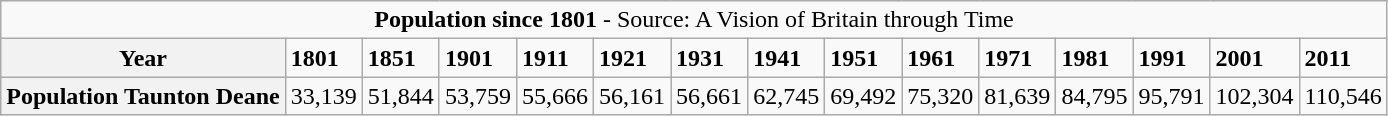<table class="wikitable" style="clear:both;">
<tr>
<td colspan="15" style="text-align:center;"><strong>Population since 1801</strong> - Source: A Vision of Britain through Time</td>
</tr>
<tr>
<th>Year</th>
<td><strong>1801</strong></td>
<td><strong>1851</strong></td>
<td><strong>1901</strong></td>
<td><strong>1911</strong></td>
<td><strong>1921</strong></td>
<td><strong>1931</strong></td>
<td><strong>1941</strong></td>
<td><strong>1951</strong></td>
<td><strong>1961</strong></td>
<td><strong>1971</strong></td>
<td><strong>1981</strong></td>
<td><strong>1991</strong></td>
<td><strong>2001</strong></td>
<td><strong>2011</strong></td>
</tr>
<tr>
<th>Population Taunton Deane</th>
<td>33,139</td>
<td>51,844</td>
<td>53,759</td>
<td>55,666</td>
<td>56,161</td>
<td>56,661</td>
<td>62,745</td>
<td>69,492</td>
<td>75,320</td>
<td>81,639</td>
<td>84,795</td>
<td>95,791</td>
<td>102,304</td>
<td>110,546</td>
</tr>
</table>
